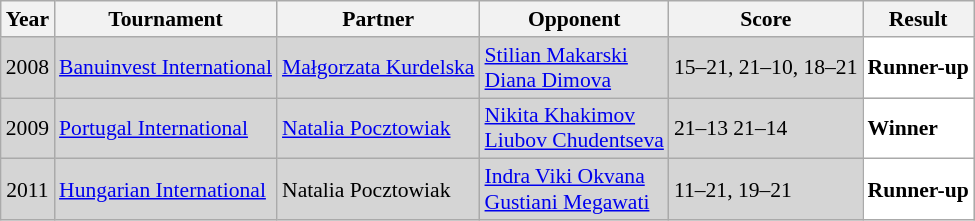<table class="sortable wikitable" style="font-size: 90%;">
<tr>
<th>Year</th>
<th>Tournament</th>
<th>Partner</th>
<th>Opponent</th>
<th>Score</th>
<th>Result</th>
</tr>
<tr style="background:#D5D5D5">
<td align="center">2008</td>
<td align="left"><a href='#'>Banuinvest International</a></td>
<td align="left"> <a href='#'>Małgorzata Kurdelska</a></td>
<td align="left"> <a href='#'>Stilian Makarski</a><br> <a href='#'>Diana Dimova</a></td>
<td align="left">15–21, 21–10, 18–21</td>
<td style="text-align:left; background:white"> <strong>Runner-up</strong></td>
</tr>
<tr style="background:#D5D5D5">
<td align="center">2009</td>
<td align="left"><a href='#'>Portugal International</a></td>
<td align="left"> <a href='#'>Natalia Pocztowiak</a></td>
<td align="left"> <a href='#'>Nikita Khakimov</a><br> <a href='#'>Liubov Chudentseva</a></td>
<td align="left">21–13 21–14</td>
<td style="text-align:left; background:white"> <strong>Winner</strong></td>
</tr>
<tr style="background:#D5D5D5">
<td align="center">2011</td>
<td align="left"><a href='#'>Hungarian International</a></td>
<td align="left"> Natalia Pocztowiak</td>
<td align="left"> <a href='#'>Indra Viki Okvana</a><br> <a href='#'>Gustiani Megawati</a></td>
<td align="left">11–21, 19–21</td>
<td style="text-align:left; background:white"> <strong>Runner-up</strong></td>
</tr>
</table>
